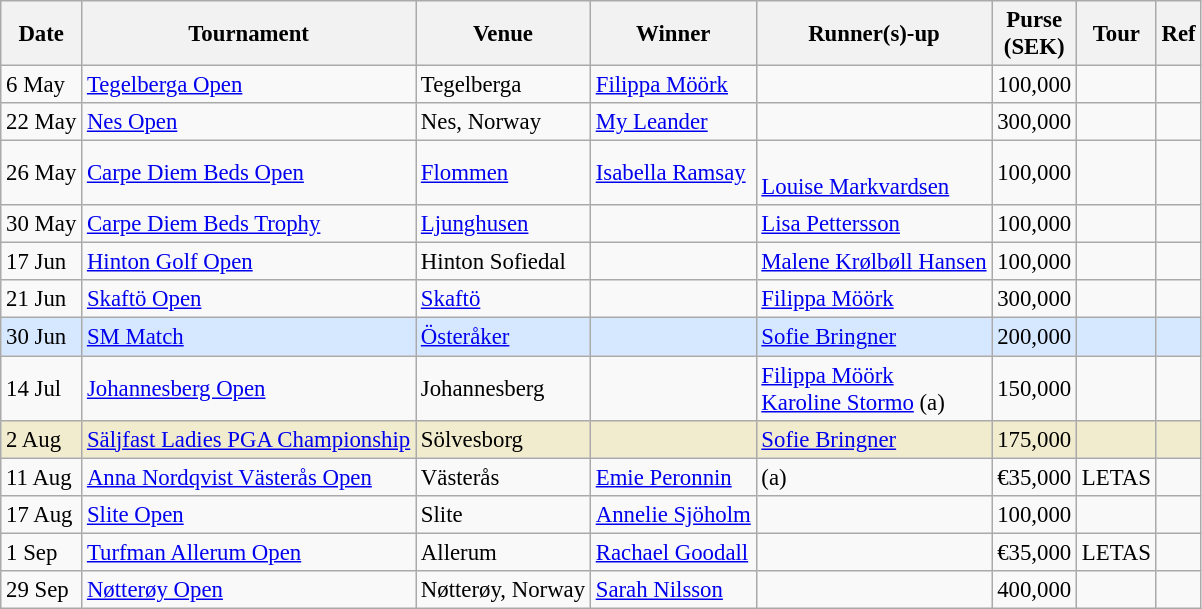<table class="wikitable sortable" style="font-size:95%;">
<tr>
<th>Date</th>
<th>Tournament</th>
<th>Venue</th>
<th>Winner</th>
<th>Runner(s)-up</th>
<th>Purse<br>(SEK)</th>
<th>Tour</th>
<th>Ref</th>
</tr>
<tr>
<td>6 May</td>
<td><a href='#'>Tegelberga Open</a></td>
<td>Tegelberga</td>
<td> <a href='#'>Filippa Möörk</a></td>
<td> </td>
<td>100,000</td>
<td></td>
<td></td>
</tr>
<tr>
<td>22 May</td>
<td><a href='#'>Nes Open</a></td>
<td>Nes, Norway</td>
<td> <a href='#'>My Leander</a></td>
<td> </td>
<td>300,000</td>
<td></td>
<td></td>
</tr>
<tr>
<td>26 May</td>
<td><a href='#'>Carpe Diem Beds Open</a></td>
<td><a href='#'>Flommen</a></td>
<td> <a href='#'>Isabella Ramsay</a></td>
<td> <br> <a href='#'>Louise Markvardsen</a></td>
<td>100,000</td>
<td></td>
<td></td>
</tr>
<tr>
<td>30 May</td>
<td><a href='#'>Carpe Diem Beds Trophy</a></td>
<td><a href='#'>Ljunghusen</a></td>
<td> </td>
<td> <a href='#'>Lisa Pettersson</a></td>
<td>100,000</td>
<td></td>
<td></td>
</tr>
<tr>
<td>17 Jun</td>
<td><a href='#'>Hinton Golf Open</a></td>
<td>Hinton Sofiedal</td>
<td> </td>
<td> <a href='#'>Malene Krølbøll Hansen</a></td>
<td>100,000</td>
<td></td>
<td></td>
</tr>
<tr>
<td>21 Jun</td>
<td><a href='#'>Skaftö Open</a></td>
<td><a href='#'>Skaftö</a></td>
<td> </td>
<td> <a href='#'>Filippa Möörk</a></td>
<td>300,000</td>
<td></td>
<td></td>
</tr>
<tr style="background:#D6E8FF;">
<td>30 Jun</td>
<td><a href='#'>SM Match</a></td>
<td><a href='#'>Österåker</a></td>
<td> </td>
<td> <a href='#'>Sofie Bringner</a></td>
<td>200,000</td>
<td></td>
<td></td>
</tr>
<tr>
<td>14 Jul</td>
<td><a href='#'>Johannesberg Open</a></td>
<td>Johannesberg</td>
<td> </td>
<td> <a href='#'>Filippa Möörk</a><br> <a href='#'>Karoline Stormo</a> (a)</td>
<td>150,000</td>
<td></td>
<td></td>
</tr>
<tr style="background:#f2ecce;">
<td>2 Aug</td>
<td><a href='#'>Säljfast Ladies PGA Championship</a></td>
<td>Sölvesborg</td>
<td> </td>
<td> <a href='#'>Sofie Bringner</a></td>
<td>175,000</td>
<td></td>
<td></td>
</tr>
<tr>
<td>11 Aug</td>
<td><a href='#'>Anna Nordqvist Västerås Open</a></td>
<td>Västerås</td>
<td> <a href='#'>Emie Peronnin</a></td>
<td>  (a)</td>
<td>€35,000</td>
<td>LETAS</td>
<td></td>
</tr>
<tr>
<td>17 Aug</td>
<td><a href='#'>Slite Open</a></td>
<td>Slite</td>
<td> <a href='#'>Annelie Sjöholm</a></td>
<td> </td>
<td>100,000</td>
<td></td>
<td></td>
</tr>
<tr>
<td>1 Sep</td>
<td><a href='#'>Turfman Allerum Open</a></td>
<td>Allerum</td>
<td> <a href='#'>Rachael Goodall</a></td>
<td> </td>
<td>€35,000</td>
<td>LETAS</td>
<td></td>
</tr>
<tr>
<td>29 Sep</td>
<td><a href='#'>Nøtterøy Open</a></td>
<td>Nøtterøy, Norway</td>
<td> <a href='#'>Sarah Nilsson</a></td>
<td> </td>
<td>400,000</td>
<td></td>
<td></td>
</tr>
</table>
